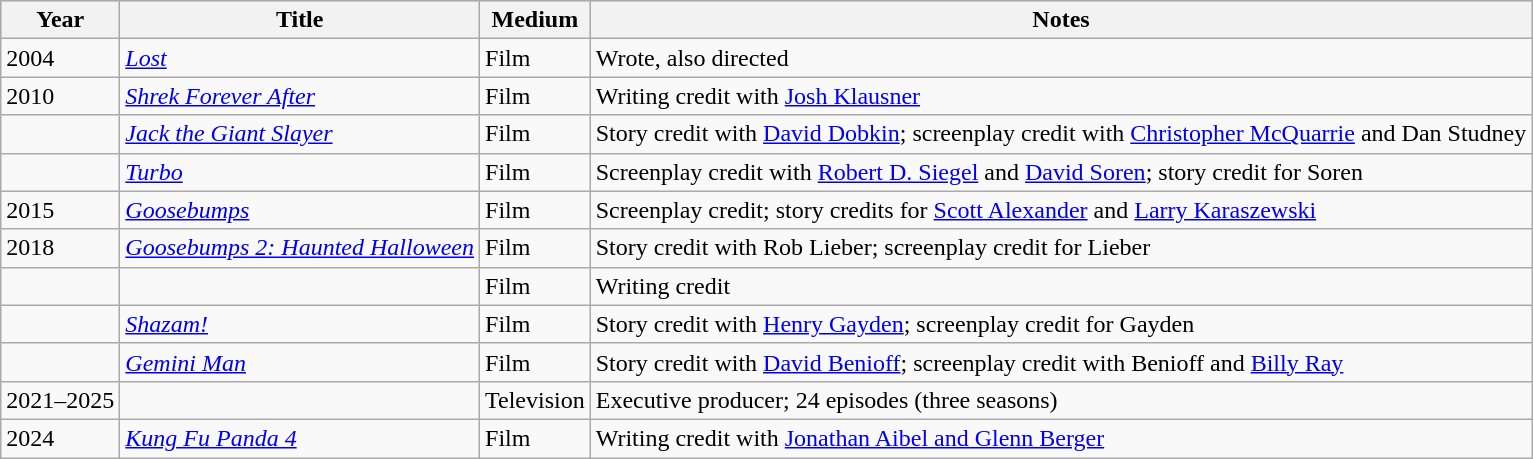<table class="wikitable sortable">
<tr style="background:#ccc; text-align:center;">
<th scope="col">Year</th>
<th scope="col">Title</th>
<th scope="col">Medium</th>
<th scope="col" class="unsortable">Notes</th>
</tr>
<tr>
<td>2004</td>
<td><em><a href='#'>Lost</a></em></td>
<td>Film</td>
<td>Wrote, also directed</td>
</tr>
<tr>
<td>2010</td>
<td><em><a href='#'>Shrek Forever After</a></em></td>
<td>Film</td>
<td>Writing credit with <a href='#'>Josh Klausner</a></td>
</tr>
<tr>
<td></td>
<td><em><a href='#'>Jack the Giant Slayer</a></em></td>
<td>Film</td>
<td>Story credit with <a href='#'>David Dobkin</a>; screenplay credit with <a href='#'>Christopher McQuarrie</a> and Dan Studney</td>
</tr>
<tr>
<td></td>
<td><em><a href='#'>Turbo</a></em></td>
<td>Film</td>
<td>Screenplay credit with <a href='#'>Robert D. Siegel</a> and <a href='#'>David Soren</a>; story credit for Soren</td>
</tr>
<tr>
<td>2015</td>
<td><em><a href='#'>Goosebumps</a></em></td>
<td>Film</td>
<td>Screenplay credit; story credits for <a href='#'>Scott Alexander</a> and <a href='#'>Larry Karaszewski</a></td>
</tr>
<tr>
<td>2018</td>
<td><em><a href='#'>Goosebumps 2: Haunted Halloween</a></em></td>
<td>Film</td>
<td>Story credit with Rob Lieber; screenplay credit for Lieber</td>
</tr>
<tr>
<td></td>
<td><em></em></td>
<td>Film</td>
<td>Writing credit</td>
</tr>
<tr>
<td></td>
<td><em><a href='#'>Shazam!</a></em></td>
<td>Film</td>
<td>Story credit with <a href='#'>Henry Gayden</a>; screenplay credit for Gayden</td>
</tr>
<tr>
<td></td>
<td><em><a href='#'>Gemini Man</a></em></td>
<td>Film</td>
<td>Story credit with <a href='#'>David Benioff</a>; screenplay credit with Benioff and <a href='#'>Billy Ray</a></td>
</tr>
<tr>
<td>2021–2025</td>
<td><em></em></td>
<td>Television</td>
<td>Executive producer; 24 episodes (three seasons)</td>
</tr>
<tr>
<td>2024</td>
<td><em><a href='#'>Kung Fu Panda 4</a></em></td>
<td>Film</td>
<td>Writing credit with <a href='#'>Jonathan Aibel and Glenn Berger</a></td>
</tr>
</table>
